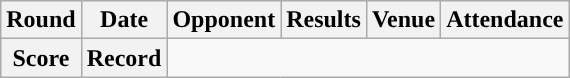<table class="wikitable" style="text-align:center">
<tr>
<th>Round</th>
<th>Date</th>
<th>Opponent</th>
<th>Results</th>
<th>Venue</th>
<th>Attendance</th>
</tr>
<tr>
<th>Score</th>
<th>Record</th>
</tr>
</table>
